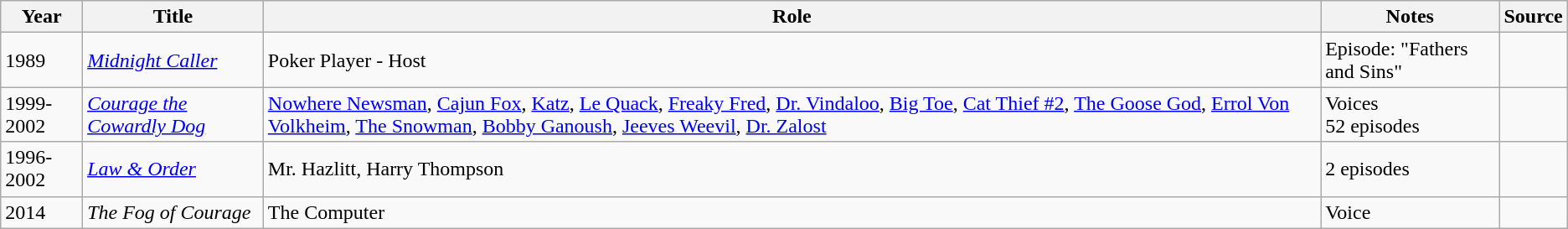<table class="wikitable sortable plainrowheaders">
<tr>
<th>Year</th>
<th>Title</th>
<th>Role</th>
<th class="unsortable">Notes</th>
<th class="unsortable">Source</th>
</tr>
<tr>
<td>1989</td>
<td><em><a href='#'>Midnight Caller</a></em></td>
<td>Poker Player - Host</td>
<td>Episode: "Fathers and Sins"</td>
<td></td>
</tr>
<tr>
<td>1999-2002</td>
<td><em><a href='#'>Courage the Cowardly Dog</a></em></td>
<td><a href='#'>Nowhere Newsman</a>, <a href='#'>Cajun Fox</a>, <a href='#'>Katz</a>, <a href='#'>Le Quack</a>, <a href='#'>Freaky Fred</a>, <a href='#'>Dr. Vindaloo</a>, <a href='#'>Big Toe</a>, <a href='#'>Cat Thief #2</a>, <a href='#'>The Goose God</a>, <a href='#'>Errol Von Volkheim</a>, <a href='#'>The Snowman</a>,  <a href='#'>Bobby Ganoush</a>,  <a href='#'>Jeeves Weevil</a>,  <a href='#'>Dr. Zalost</a></td>
<td>Voices<br>52 episodes</td>
<td></td>
</tr>
<tr>
<td>1996-2002</td>
<td><em><a href='#'>Law & Order</a></em></td>
<td>Mr. Hazlitt, Harry Thompson</td>
<td>2 episodes</td>
<td></td>
</tr>
<tr>
<td>2014</td>
<td><em>The Fog of Courage</em></td>
<td>The Computer</td>
<td>Voice</td>
<td></td>
</tr>
</table>
